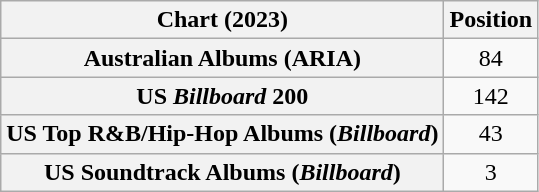<table class="wikitable sortable plainrowheaders" style="text-align:center">
<tr>
<th scope="col">Chart (2023)</th>
<th scope="col">Position</th>
</tr>
<tr>
<th scope="row">Australian Albums (ARIA)</th>
<td>84</td>
</tr>
<tr>
<th scope="row">US <em>Billboard</em> 200</th>
<td>142</td>
</tr>
<tr>
<th scope="row">US Top R&B/Hip-Hop Albums (<em>Billboard</em>)</th>
<td>43</td>
</tr>
<tr>
<th scope="row">US Soundtrack Albums (<em>Billboard</em>)</th>
<td>3</td>
</tr>
</table>
